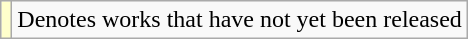<table class="wikitable">
<tr>
<td style="background:#FFFFCC;"></td>
<td>Denotes works that have not yet been released</td>
</tr>
</table>
